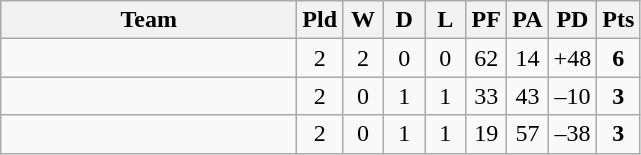<table class="wikitable" style="text-align:center;">
<tr>
<th width=190>Team</th>
<th width=20 abbr="Played">Pld</th>
<th width=20 abbr="Won">W</th>
<th width=20 abbr="Drawn">D</th>
<th width=20 abbr="Lost">L</th>
<th width=20 abbr="Points for">PF</th>
<th width=20 abbr="Points against">PA</th>
<th width=25 abbr="Points difference">PD</th>
<th width=20 abbr="Points">Pts</th>
</tr>
<tr>
<td align=left></td>
<td>2</td>
<td>2</td>
<td>0</td>
<td>0</td>
<td>62</td>
<td>14</td>
<td>+48</td>
<td><strong>6</strong></td>
</tr>
<tr>
<td align=left></td>
<td>2</td>
<td>0</td>
<td>1</td>
<td>1</td>
<td>33</td>
<td>43</td>
<td>–10</td>
<td><strong>3</strong></td>
</tr>
<tr>
<td align=left></td>
<td>2</td>
<td>0</td>
<td>1</td>
<td>1</td>
<td>19</td>
<td>57</td>
<td>–38</td>
<td><strong>3</strong></td>
</tr>
</table>
